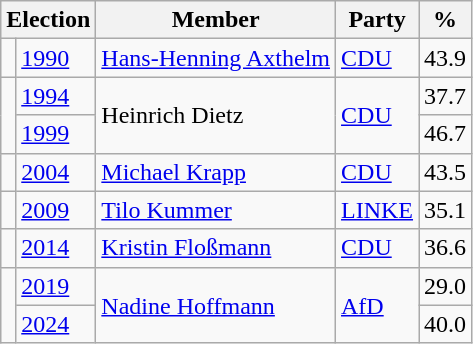<table class=wikitable>
<tr>
<th colspan=2>Election</th>
<th>Member</th>
<th>Party</th>
<th>%</th>
</tr>
<tr>
<td bgcolor=></td>
<td><a href='#'>1990</a></td>
<td><a href='#'>Hans-Henning Axthelm</a></td>
<td><a href='#'>CDU</a></td>
<td align=right>43.9</td>
</tr>
<tr>
<td rowspan=2 bgcolor=></td>
<td><a href='#'>1994</a></td>
<td rowspan=2>Heinrich Dietz</td>
<td rowspan=2><a href='#'>CDU</a></td>
<td align=right>37.7</td>
</tr>
<tr>
<td><a href='#'>1999</a></td>
<td align=right>46.7</td>
</tr>
<tr>
<td bgcolor=></td>
<td><a href='#'>2004</a></td>
<td><a href='#'>Michael Krapp</a></td>
<td><a href='#'>CDU</a></td>
<td align=right>43.5</td>
</tr>
<tr>
<td bgcolor=></td>
<td><a href='#'>2009</a></td>
<td><a href='#'>Tilo Kummer</a></td>
<td><a href='#'>LINKE</a></td>
<td align=right>35.1</td>
</tr>
<tr>
<td bgcolor=></td>
<td><a href='#'>2014</a></td>
<td><a href='#'>Kristin Floßmann</a></td>
<td><a href='#'>CDU</a></td>
<td align=right>36.6</td>
</tr>
<tr>
<td rowspan=2 bgcolor=></td>
<td><a href='#'>2019</a></td>
<td rowspan=2><a href='#'>Nadine Hoffmann</a></td>
<td rowspan=2><a href='#'>AfD</a></td>
<td align=right>29.0</td>
</tr>
<tr>
<td><a href='#'>2024</a></td>
<td align=right>40.0</td>
</tr>
</table>
